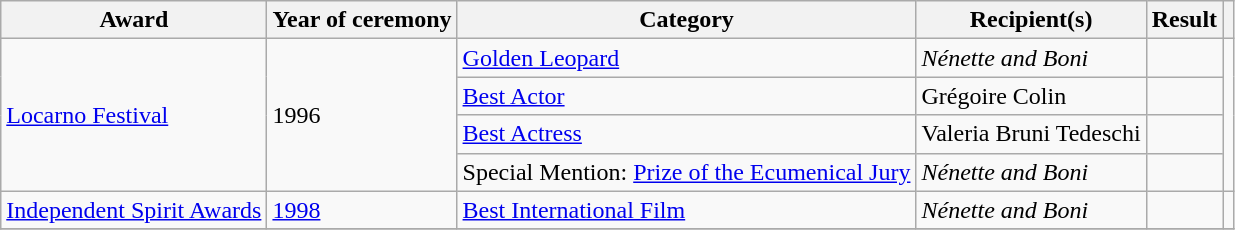<table class="wikitable plainrowheaders sortable">
<tr>
<th scope="col">Award</th>
<th scope="col">Year of ceremony</th>
<th scope="col">Category</th>
<th scope="col">Recipient(s)</th>
<th scope="col">Result</th>
<th scope="col" class="unsortable"></th>
</tr>
<tr>
<td rowspan="4"><a href='#'>Locarno Festival</a></td>
<td rowspan="4">1996</td>
<td><a href='#'>Golden Leopard</a></td>
<td><em>Nénette and Boni</em></td>
<td></td>
<td rowspan="4"></td>
</tr>
<tr>
<td><a href='#'>Best Actor</a></td>
<td>Grégoire Colin</td>
<td></td>
</tr>
<tr>
<td><a href='#'>Best Actress</a></td>
<td>Valeria Bruni Tedeschi</td>
<td></td>
</tr>
<tr>
<td>Special Mention: <a href='#'>Prize of the Ecumenical Jury</a></td>
<td><em>Nénette and Boni</em></td>
<td></td>
</tr>
<tr>
<td><a href='#'>Independent Spirit Awards</a></td>
<td><a href='#'>1998</a></td>
<td><a href='#'>Best International Film</a></td>
<td><em>Nénette and Boni</em></td>
<td></td>
<td></td>
</tr>
<tr>
</tr>
</table>
